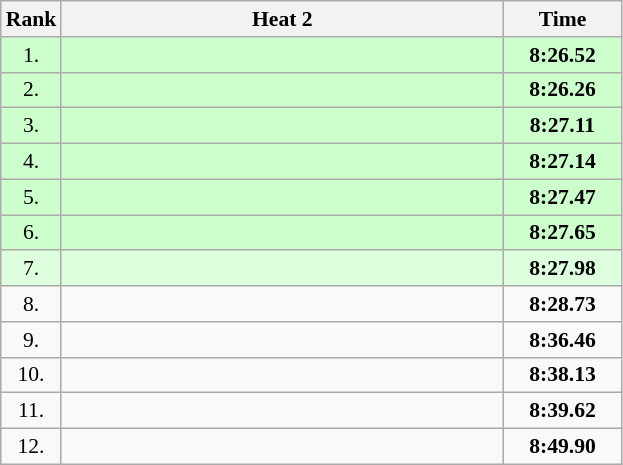<table class="wikitable" style="border-collapse: collapse; font-size: 90%;">
<tr>
<th>Rank</th>
<th style="width: 20em">Heat 2</th>
<th style="width: 5em">Time</th>
</tr>
<tr style="background:#ccffcc;">
<td align="center">1.</td>
<td></td>
<td align="center"><strong>8:26.52</strong></td>
</tr>
<tr style="background:#ccffcc;">
<td align="center">2.</td>
<td></td>
<td align="center"><strong>8:26.26</strong></td>
</tr>
<tr style="background:#ccffcc;">
<td align="center">3.</td>
<td></td>
<td align="center"><strong>8:27.11</strong></td>
</tr>
<tr style="background:#ccffcc;">
<td align="center">4.</td>
<td></td>
<td align="center"><strong>8:27.14</strong></td>
</tr>
<tr style="background:#ccffcc;">
<td align="center">5.</td>
<td></td>
<td align="center"><strong>8:27.47</strong></td>
</tr>
<tr style="background:#ccffcc;">
<td align="center">6.</td>
<td></td>
<td align="center"><strong>8:27.65</strong></td>
</tr>
<tr style="background:#ddffdd;">
<td align="center">7.</td>
<td></td>
<td align="center"><strong>8:27.98</strong></td>
</tr>
<tr>
<td align="center">8.</td>
<td></td>
<td align="center"><strong>8:28.73</strong></td>
</tr>
<tr>
<td align="center">9.</td>
<td></td>
<td align="center"><strong>8:36.46</strong></td>
</tr>
<tr>
<td align="center">10.</td>
<td></td>
<td align="center"><strong>8:38.13</strong></td>
</tr>
<tr>
<td align="center">11.</td>
<td></td>
<td align="center"><strong>8:39.62</strong></td>
</tr>
<tr>
<td align="center">12.</td>
<td></td>
<td align="center"><strong>8:49.90</strong></td>
</tr>
</table>
